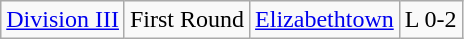<table class="wikitable">
<tr>
<td rowspan="1"><a href='#'>Division III</a></td>
<td>First Round</td>
<td><a href='#'>Elizabethtown</a></td>
<td>L 0-2</td>
</tr>
</table>
